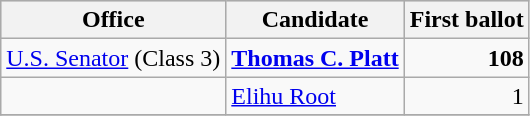<table class=wikitable>
<tr bgcolor=lightgrey>
<th>Office</th>
<th>Candidate</th>
<th>First ballot</th>
</tr>
<tr>
<td><a href='#'>U.S. Senator</a> (Class 3)</td>
<td><strong><a href='#'>Thomas C. Platt</a></strong></td>
<td align="right"><strong>108</strong></td>
</tr>
<tr>
<td></td>
<td><a href='#'>Elihu Root</a></td>
<td align="right">1</td>
</tr>
<tr>
</tr>
</table>
